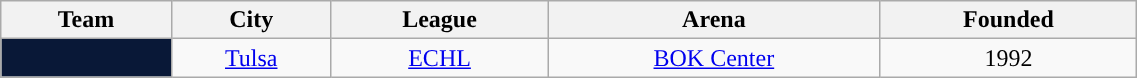<table class="wikitable sortable" width="60%">
<tr>
<th>Team</th>
<th>City</th>
<th>League</th>
<th>Arena</th>
<th>Founded</th>
</tr>
<tr align=center>
<td style="color:white; background:#091837; "><strong><a href='#'></a></strong></td>
<td><a href='#'>Tulsa</a></td>
<td><a href='#'>ECHL</a></td>
<td><a href='#'>BOK Center</a></td>
<td>1992</td>
</tr>
</table>
